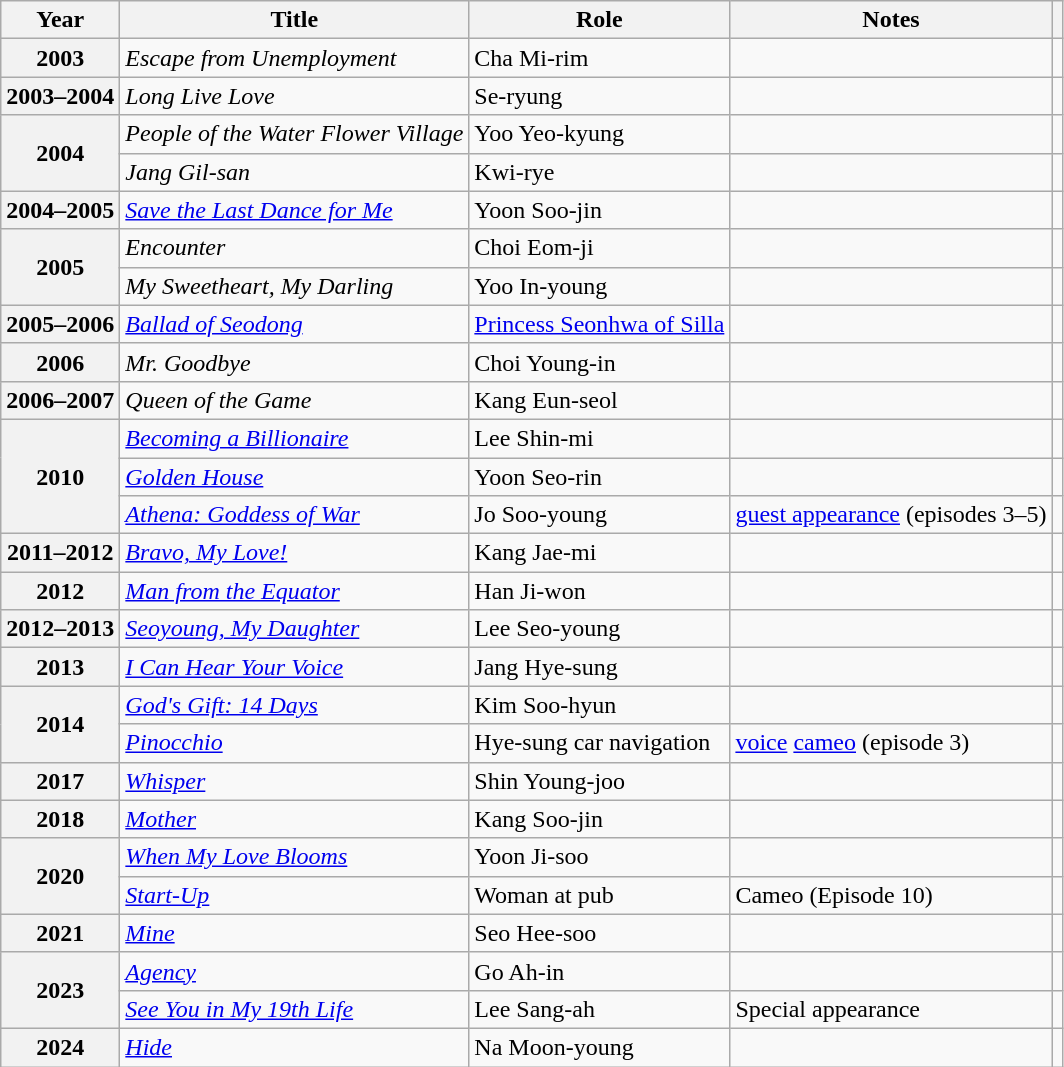<table class="wikitable plainrowheaders sortable">
<tr>
<th scope="col">Year</th>
<th scope="col">Title</th>
<th scope="col">Role</th>
<th scope="col" class="unsortable">Notes</th>
<th scope="col" class="unsortable"></th>
</tr>
<tr>
<th scope="row">2003</th>
<td><em>Escape from Unemployment</em></td>
<td>Cha Mi-rim</td>
<td></td>
<td style="text-align:center"></td>
</tr>
<tr>
<th scope="row">2003–2004</th>
<td><em>Long Live Love</em></td>
<td>Se-ryung</td>
<td></td>
<td style="text-align:center"></td>
</tr>
<tr>
<th scope="row"  rowspan="2">2004</th>
<td><em>People of the Water Flower Village</em></td>
<td>Yoo Yeo-kyung</td>
<td></td>
<td style="text-align:center"></td>
</tr>
<tr>
<td><em>Jang Gil-san</em></td>
<td>Kwi-rye</td>
<td></td>
<td style="text-align:center"></td>
</tr>
<tr>
<th scope="row">2004–2005</th>
<td><em><a href='#'>Save the Last Dance for Me</a></em></td>
<td>Yoon Soo-jin</td>
<td></td>
<td style="text-align:center"></td>
</tr>
<tr>
<th scope="row" rowspan="2">2005</th>
<td><em>Encounter</em></td>
<td>Choi Eom-ji</td>
<td></td>
<td style="text-align:center"></td>
</tr>
<tr>
<td><em>My Sweetheart, My Darling</em></td>
<td>Yoo In-young</td>
<td></td>
<td style="text-align:center"></td>
</tr>
<tr>
<th scope="row">2005–2006</th>
<td><em><a href='#'>Ballad of Seodong</a></em></td>
<td><a href='#'>Princess Seonhwa of Silla</a></td>
<td></td>
<td style="text-align:center"></td>
</tr>
<tr>
<th scope="row">2006</th>
<td><em>Mr. Goodbye</em></td>
<td>Choi Young-in</td>
<td></td>
<td style="text-align:center"></td>
</tr>
<tr>
<th scope="row">2006–2007</th>
<td><em>Queen of the Game</em></td>
<td>Kang Eun-seol</td>
<td></td>
<td style="text-align:center"></td>
</tr>
<tr>
<th scope="row"  rowspan="3">2010</th>
<td><em><a href='#'>Becoming a Billionaire</a></em></td>
<td>Lee Shin-mi</td>
<td></td>
<td style="text-align:center"></td>
</tr>
<tr>
<td><em><a href='#'>Golden House</a></em></td>
<td>Yoon Seo-rin</td>
<td></td>
<td style="text-align:center"></td>
</tr>
<tr>
<td><em><a href='#'>Athena: Goddess of War</a></em></td>
<td>Jo Soo-young</td>
<td><a href='#'>guest appearance</a> (episodes 3–5)</td>
<td style="text-align:center"></td>
</tr>
<tr>
<th scope="row">2011–2012</th>
<td><em><a href='#'>Bravo, My Love!</a></em></td>
<td>Kang Jae-mi</td>
<td></td>
<td style="text-align:center"></td>
</tr>
<tr>
<th scope="row">2012</th>
<td><em><a href='#'>Man from the Equator</a></em></td>
<td>Han Ji-won</td>
<td></td>
<td style="text-align:center"></td>
</tr>
<tr>
<th scope="row">2012–2013</th>
<td><em><a href='#'>Seoyoung, My Daughter</a></em></td>
<td>Lee Seo-young</td>
<td></td>
<td style="text-align:center"></td>
</tr>
<tr>
<th scope="row">2013</th>
<td><em><a href='#'>I Can Hear Your Voice</a></em></td>
<td>Jang Hye-sung</td>
<td></td>
<td style="text-align:center"></td>
</tr>
<tr>
<th scope="row" rowspan="2">2014</th>
<td><em><a href='#'>God's Gift: 14 Days</a></em></td>
<td>Kim Soo-hyun</td>
<td></td>
<td style="text-align:center"></td>
</tr>
<tr>
<td><em><a href='#'>Pinocchio</a></em></td>
<td>Hye-sung car navigation</td>
<td><a href='#'>voice</a> <a href='#'>cameo</a> (episode 3)</td>
<td style="text-align:center"></td>
</tr>
<tr>
<th scope="row">2017</th>
<td><em><a href='#'>Whisper</a></em></td>
<td>Shin Young-joo</td>
<td></td>
<td style="text-align:center"></td>
</tr>
<tr>
<th scope="row">2018</th>
<td><em><a href='#'>Mother</a></em></td>
<td>Kang Soo-jin</td>
<td></td>
<td style="text-align:center"></td>
</tr>
<tr>
<th scope="row" rowspan="2">2020</th>
<td><em><a href='#'>When My Love Blooms</a></em></td>
<td>Yoon Ji-soo</td>
<td></td>
<td style="text-align:center"></td>
</tr>
<tr>
<td><em><a href='#'>Start-Up</a></em></td>
<td>Woman at pub</td>
<td>Cameo (Episode 10)</td>
<td style="text-align:center"></td>
</tr>
<tr>
<th scope="row">2021</th>
<td><em><a href='#'>Mine</a></em></td>
<td>Seo Hee-soo</td>
<td></td>
<td style="text-align:center"></td>
</tr>
<tr>
<th scope="row" rowspan="2">2023</th>
<td><em><a href='#'>Agency</a></em></td>
<td>Go Ah-in</td>
<td></td>
<td style="text-align:center"></td>
</tr>
<tr>
<td><em><a href='#'>See You in My 19th Life</a></em></td>
<td>Lee Sang-ah</td>
<td>Special appearance</td>
<td style="text-align:center"></td>
</tr>
<tr>
<th scope="row">2024</th>
<td><em><a href='#'>Hide</a></em></td>
<td>Na Moon-young</td>
<td></td>
<td style="text-align:center"></td>
</tr>
</table>
